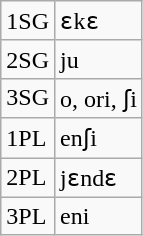<table class="wikitable">
<tr>
<td>1SG</td>
<td>ɛkɛ</td>
</tr>
<tr>
<td>2SG</td>
<td>ju</td>
</tr>
<tr>
<td>3SG</td>
<td>o, ori, ʃi</td>
</tr>
<tr>
<td>1PL</td>
<td>enʃi</td>
</tr>
<tr>
<td>2PL</td>
<td>jɛndɛ</td>
</tr>
<tr>
<td>3PL</td>
<td>eni</td>
</tr>
</table>
